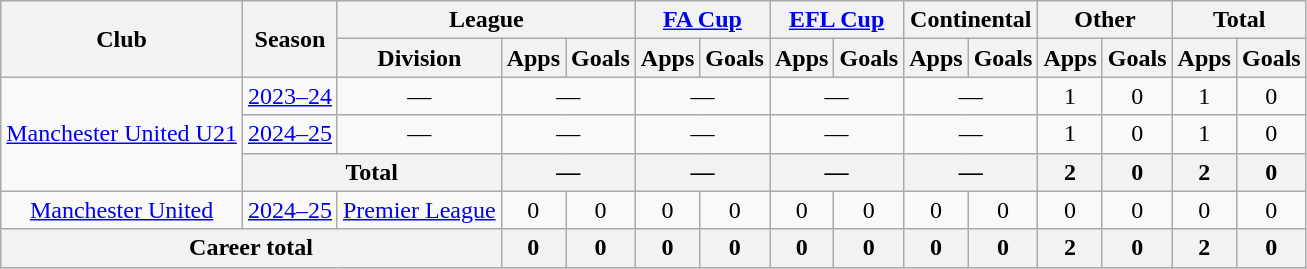<table class=wikitable style="text-align:center">
<tr>
<th rowspan=2>Club</th>
<th rowspan=2>Season</th>
<th colspan=3>League</th>
<th colspan=2><a href='#'>FA Cup</a></th>
<th colspan=2><a href='#'>EFL Cup</a></th>
<th colspan=2>Continental</th>
<th colspan=2>Other</th>
<th colspan=2>Total</th>
</tr>
<tr>
<th>Division</th>
<th>Apps</th>
<th>Goals</th>
<th>Apps</th>
<th>Goals</th>
<th>Apps</th>
<th>Goals</th>
<th>Apps</th>
<th>Goals</th>
<th>Apps</th>
<th>Goals</th>
<th>Apps</th>
<th>Goals</th>
</tr>
<tr>
<td rowspan="3"><a href='#'>Manchester United U21</a></td>
<td><a href='#'>2023–24</a></td>
<td>—</td>
<td colspan=2>—</td>
<td colspan=2>—</td>
<td colspan=2>—</td>
<td colspan=2>—</td>
<td>1</td>
<td>0</td>
<td>1</td>
<td>0</td>
</tr>
<tr>
<td><a href='#'>2024–25</a></td>
<td>—</td>
<td colspan=2>—</td>
<td colspan=2>—</td>
<td colspan=2>—</td>
<td colspan=2>—</td>
<td>1</td>
<td>0</td>
<td>1</td>
<td>0</td>
</tr>
<tr>
<th colspan="2">Total</th>
<th colspan=2>—</th>
<th colspan=2>—</th>
<th colspan=2>—</th>
<th colspan=2>—</th>
<th>2</th>
<th>0</th>
<th>2</th>
<th>0</th>
</tr>
<tr>
<td rowspan="1"><a href='#'>Manchester United</a></td>
<td><a href='#'>2024–25</a></td>
<td rowspan="1"><a href='#'>Premier League</a></td>
<td>0</td>
<td>0</td>
<td>0</td>
<td>0</td>
<td>0</td>
<td>0</td>
<td>0</td>
<td>0</td>
<td>0</td>
<td>0</td>
<td>0</td>
<td>0</td>
</tr>
<tr>
<th colspan=3>Career total</th>
<th>0</th>
<th>0</th>
<th>0</th>
<th>0</th>
<th>0</th>
<th>0</th>
<th>0</th>
<th>0</th>
<th>2</th>
<th>0</th>
<th>2</th>
<th>0</th>
</tr>
</table>
